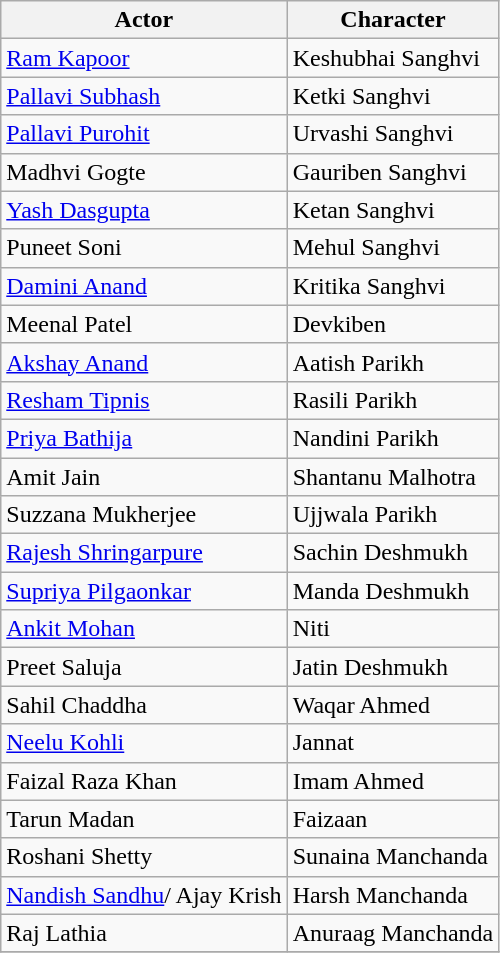<table class="wikitable">
<tr>
<th>Actor</th>
<th>Character</th>
</tr>
<tr>
<td><a href='#'>Ram Kapoor</a></td>
<td>Keshubhai Sanghvi</td>
</tr>
<tr>
<td><a href='#'>Pallavi Subhash</a></td>
<td>Ketki Sanghvi</td>
</tr>
<tr>
<td><a href='#'>Pallavi Purohit</a></td>
<td>Urvashi Sanghvi</td>
</tr>
<tr>
<td>Madhvi Gogte</td>
<td>Gauriben Sanghvi</td>
</tr>
<tr>
<td><a href='#'>Yash Dasgupta</a></td>
<td>Ketan Sanghvi</td>
</tr>
<tr>
<td>Puneet Soni</td>
<td>Mehul Sanghvi</td>
</tr>
<tr>
<td><a href='#'>Damini Anand</a></td>
<td>Kritika Sanghvi</td>
</tr>
<tr>
<td>Meenal Patel</td>
<td>Devkiben</td>
</tr>
<tr>
<td><a href='#'>Akshay Anand</a></td>
<td>Aatish Parikh</td>
</tr>
<tr>
<td><a href='#'>Resham Tipnis</a></td>
<td>Rasili Parikh</td>
</tr>
<tr>
<td><a href='#'>Priya Bathija</a></td>
<td>Nandini Parikh</td>
</tr>
<tr>
<td>Amit Jain</td>
<td>Shantanu Malhotra</td>
</tr>
<tr>
<td>Suzzana Mukherjee</td>
<td>Ujjwala Parikh</td>
</tr>
<tr>
<td><a href='#'>Rajesh Shringarpure</a></td>
<td>Sachin Deshmukh</td>
</tr>
<tr>
<td><a href='#'>Supriya Pilgaonkar</a></td>
<td>Manda Deshmukh</td>
</tr>
<tr>
<td><a href='#'>Ankit Mohan</a></td>
<td>Niti</td>
</tr>
<tr>
<td>Preet Saluja</td>
<td>Jatin Deshmukh</td>
</tr>
<tr>
<td>Sahil Chaddha</td>
<td>Waqar Ahmed</td>
</tr>
<tr>
<td><a href='#'>Neelu Kohli</a></td>
<td>Jannat</td>
</tr>
<tr>
<td>Faizal Raza Khan</td>
<td>Imam Ahmed</td>
</tr>
<tr>
<td>Tarun Madan</td>
<td>Faizaan</td>
</tr>
<tr>
<td>Roshani Shetty</td>
<td>Sunaina Manchanda</td>
</tr>
<tr>
<td><a href='#'>Nandish Sandhu</a>/ Ajay Krish</td>
<td>Harsh Manchanda</td>
</tr>
<tr>
<td>Raj Lathia</td>
<td>Anuraag Manchanda</td>
</tr>
<tr Ahmad Harhash Raj Mehra>
</tr>
</table>
